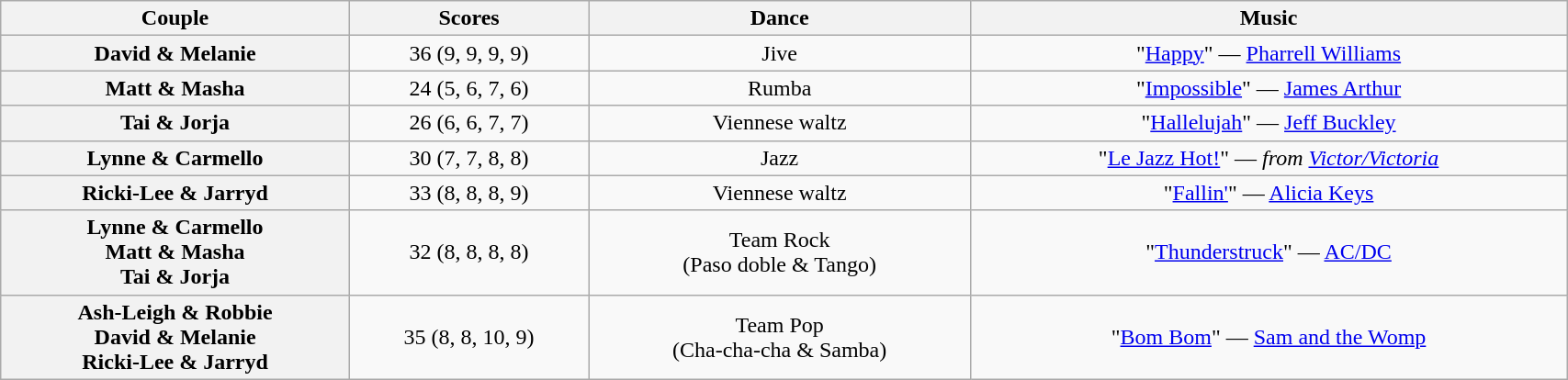<table class="wikitable sortable" style="text-align:center; width: 90%">
<tr>
<th scope="col">Couple</th>
<th scope="col">Scores</th>
<th scope="col" class="unsortable">Dance</th>
<th scope="col" class="unsortable">Music</th>
</tr>
<tr>
<th scope="row">David & Melanie</th>
<td>36 (9, 9, 9, 9)</td>
<td>Jive</td>
<td>"<a href='#'>Happy</a>" — <a href='#'>Pharrell Williams</a></td>
</tr>
<tr>
<th scope="row">Matt & Masha</th>
<td>24 (5, 6, 7, 6)</td>
<td>Rumba</td>
<td>"<a href='#'>Impossible</a>" — <a href='#'>James Arthur</a></td>
</tr>
<tr>
<th scope="row">Tai & Jorja</th>
<td>26 (6, 6, 7, 7)</td>
<td>Viennese waltz</td>
<td>"<a href='#'>Hallelujah</a>" — <a href='#'>Jeff Buckley</a></td>
</tr>
<tr>
<th scope="row">Lynne & Carmello</th>
<td>30 (7, 7, 8, 8)</td>
<td>Jazz</td>
<td>"<a href='#'>Le Jazz Hot!</a>" — <em>from <a href='#'>Victor/Victoria</a></em></td>
</tr>
<tr>
<th scope="row">Ricki-Lee & Jarryd</th>
<td>33 (8, 8, 8, 9)</td>
<td>Viennese waltz</td>
<td>"<a href='#'>Fallin'</a>" — <a href='#'>Alicia Keys</a></td>
</tr>
<tr>
<th scope="row">Lynne & Carmello<br>Matt & Masha<br>Tai & Jorja</th>
<td>32 (8, 8, 8, 8)</td>
<td>Team Rock<br>(Paso doble & Tango)</td>
<td>"<a href='#'>Thunderstruck</a>" — <a href='#'>AC/DC</a></td>
</tr>
<tr>
<th scope="row">Ash-Leigh & Robbie<br>David & Melanie<br>Ricki-Lee & Jarryd</th>
<td>35 (8, 8, 10, 9)</td>
<td>Team Pop<br>(Cha-cha-cha & Samba)</td>
<td>"<a href='#'>Bom Bom</a>" — <a href='#'>Sam and the Womp</a></td>
</tr>
</table>
